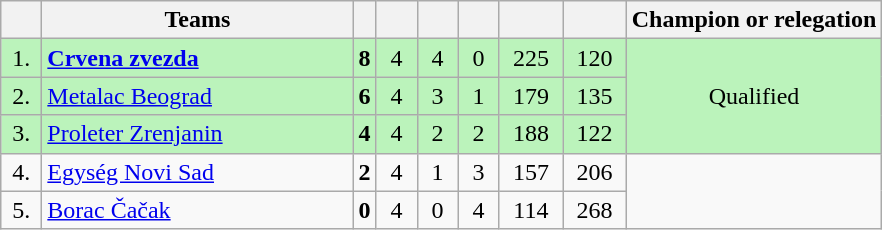<table class="wikitable" style="text-align: center;">
<tr>
<th width=20></th>
<th width=200>Teams</th>
<th></th>
<th width=20></th>
<th width=20></th>
<th width=20></th>
<th width=35></th>
<th width=35></th>
<th>Champion or relegation</th>
</tr>
<tr bgcolor=#BBF3BB>
<td>1.</td>
<td style="text-align:left;"><strong><a href='#'>Crvena zvezda</a></strong></td>
<td><strong>8</strong></td>
<td>4</td>
<td>4</td>
<td>0</td>
<td>225</td>
<td>120</td>
<td rowspan=3>Qualified</td>
</tr>
<tr bgcolor=#BBF3BB>
<td>2.</td>
<td style="text-align:left;"><a href='#'>Metalac Beograd</a></td>
<td><strong>6</strong></td>
<td>4</td>
<td>3</td>
<td>1</td>
<td>179</td>
<td>135</td>
</tr>
<tr bgcolor=#BBF3BB>
<td>3.</td>
<td style="text-align:left;"><a href='#'>Proleter Zrenjanin</a></td>
<td><strong>4</strong></td>
<td>4</td>
<td>2</td>
<td>2</td>
<td>188</td>
<td>122</td>
</tr>
<tr>
<td>4.</td>
<td style="text-align:left;"><a href='#'>Egység Novi Sad</a></td>
<td><strong>2</strong></td>
<td>4</td>
<td>1</td>
<td>3</td>
<td>157</td>
<td>206</td>
</tr>
<tr>
<td>5.</td>
<td style="text-align:left;"><a href='#'>Borac Čačak</a></td>
<td><strong>0</strong></td>
<td>4</td>
<td>0</td>
<td>4</td>
<td>114</td>
<td>268</td>
</tr>
</table>
